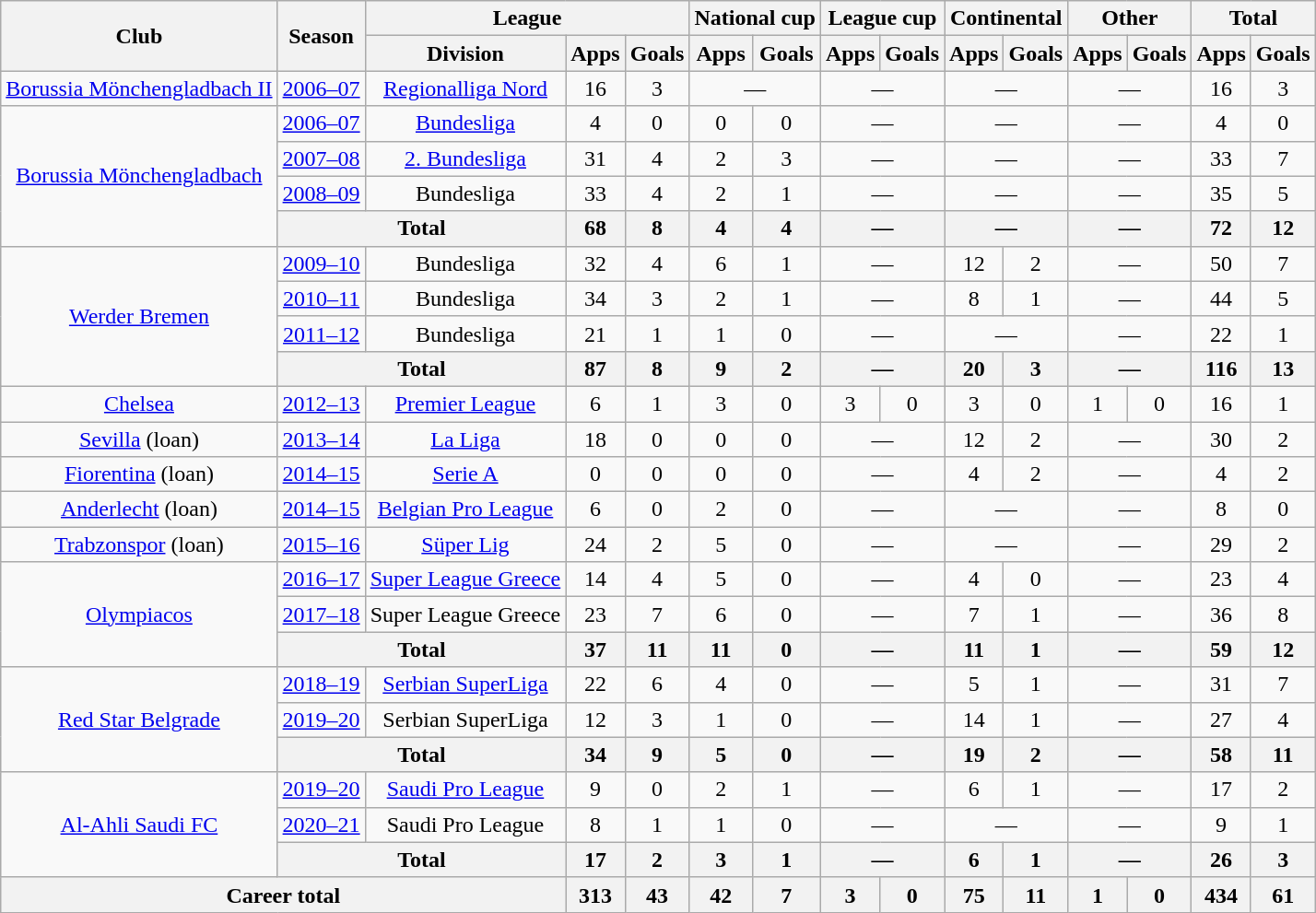<table class="wikitable" style="text-align:center">
<tr>
<th rowspan="2">Club</th>
<th rowspan="2">Season</th>
<th colspan="3">League</th>
<th colspan="2">National cup</th>
<th colspan="2">League cup</th>
<th colspan="2">Continental</th>
<th colspan="2">Other</th>
<th colspan="2">Total</th>
</tr>
<tr>
<th>Division</th>
<th>Apps</th>
<th>Goals</th>
<th>Apps</th>
<th>Goals</th>
<th>Apps</th>
<th>Goals</th>
<th>Apps</th>
<th>Goals</th>
<th>Apps</th>
<th>Goals</th>
<th>Apps</th>
<th>Goals</th>
</tr>
<tr>
<td><a href='#'>Borussia Mönchengladbach II</a></td>
<td><a href='#'>2006–07</a></td>
<td><a href='#'>Regionalliga Nord</a></td>
<td>16</td>
<td>3</td>
<td colspan="2">—</td>
<td colspan="2">—</td>
<td colspan="2">—</td>
<td colspan="2">—</td>
<td>16</td>
<td>3</td>
</tr>
<tr>
<td rowspan="4"><a href='#'>Borussia Mönchengladbach</a></td>
<td><a href='#'>2006–07</a></td>
<td><a href='#'>Bundesliga</a></td>
<td>4</td>
<td>0</td>
<td>0</td>
<td>0</td>
<td colspan="2">—</td>
<td colspan="2">—</td>
<td colspan="2">—</td>
<td>4</td>
<td>0</td>
</tr>
<tr>
<td><a href='#'>2007–08</a></td>
<td><a href='#'>2. Bundesliga</a></td>
<td>31</td>
<td>4</td>
<td>2</td>
<td>3</td>
<td colspan="2">—</td>
<td colspan="2">—</td>
<td colspan="2">—</td>
<td>33</td>
<td>7</td>
</tr>
<tr>
<td><a href='#'>2008–09</a></td>
<td>Bundesliga</td>
<td>33</td>
<td>4</td>
<td>2</td>
<td>1</td>
<td colspan="2">—</td>
<td colspan="2">—</td>
<td colspan="2">—</td>
<td>35</td>
<td>5</td>
</tr>
<tr>
<th colspan="2">Total</th>
<th>68</th>
<th>8</th>
<th>4</th>
<th>4</th>
<th colspan="2">—</th>
<th colspan="2">—</th>
<th colspan="2">—</th>
<th>72</th>
<th>12</th>
</tr>
<tr>
<td rowspan="4"><a href='#'>Werder Bremen</a></td>
<td><a href='#'>2009–10</a></td>
<td>Bundesliga</td>
<td>32</td>
<td>4</td>
<td>6</td>
<td>1</td>
<td colspan="2">—</td>
<td>12</td>
<td>2</td>
<td colspan="2">—</td>
<td>50</td>
<td>7</td>
</tr>
<tr>
<td><a href='#'>2010–11</a></td>
<td>Bundesliga</td>
<td>34</td>
<td>3</td>
<td>2</td>
<td>1</td>
<td colspan="2">—</td>
<td>8</td>
<td>1</td>
<td colspan="2">—</td>
<td>44</td>
<td>5</td>
</tr>
<tr>
<td><a href='#'>2011–12</a></td>
<td>Bundesliga</td>
<td>21</td>
<td>1</td>
<td>1</td>
<td>0</td>
<td colspan="2">—</td>
<td colspan="2">—</td>
<td colspan="2">—</td>
<td>22</td>
<td>1</td>
</tr>
<tr>
<th colspan="2">Total</th>
<th>87</th>
<th>8</th>
<th>9</th>
<th>2</th>
<th colspan="2">—</th>
<th>20</th>
<th>3</th>
<th colspan="2">—</th>
<th>116</th>
<th>13</th>
</tr>
<tr>
<td><a href='#'>Chelsea</a></td>
<td><a href='#'>2012–13</a></td>
<td><a href='#'>Premier League</a></td>
<td>6</td>
<td>1</td>
<td>3</td>
<td>0</td>
<td>3</td>
<td>0</td>
<td>3</td>
<td>0</td>
<td>1</td>
<td>0</td>
<td>16</td>
<td>1</td>
</tr>
<tr>
<td><a href='#'>Sevilla</a> (loan)</td>
<td><a href='#'>2013–14</a></td>
<td><a href='#'>La Liga</a></td>
<td>18</td>
<td>0</td>
<td>0</td>
<td>0</td>
<td colspan="2">—</td>
<td>12</td>
<td>2</td>
<td colspan="2">—</td>
<td>30</td>
<td>2</td>
</tr>
<tr>
<td><a href='#'>Fiorentina</a> (loan)</td>
<td><a href='#'>2014–15</a></td>
<td><a href='#'>Serie A</a></td>
<td>0</td>
<td>0</td>
<td>0</td>
<td>0</td>
<td colspan="2">—</td>
<td>4</td>
<td>2</td>
<td colspan="2">—</td>
<td>4</td>
<td>2</td>
</tr>
<tr>
<td><a href='#'>Anderlecht</a> (loan)</td>
<td><a href='#'>2014–15</a></td>
<td><a href='#'>Belgian Pro League</a></td>
<td>6</td>
<td>0</td>
<td>2</td>
<td>0</td>
<td colspan="2">—</td>
<td colspan="2">—</td>
<td colspan="2">—</td>
<td>8</td>
<td>0</td>
</tr>
<tr>
<td><a href='#'>Trabzonspor</a> (loan)</td>
<td><a href='#'>2015–16</a></td>
<td><a href='#'>Süper Lig</a></td>
<td>24</td>
<td>2</td>
<td>5</td>
<td>0</td>
<td colspan="2">—</td>
<td colspan="2">—</td>
<td colspan="2">—</td>
<td>29</td>
<td>2</td>
</tr>
<tr>
<td rowspan="3"><a href='#'>Olympiacos</a></td>
<td><a href='#'>2016–17</a></td>
<td><a href='#'>Super League Greece</a></td>
<td>14</td>
<td>4</td>
<td>5</td>
<td>0</td>
<td colspan="2">—</td>
<td>4</td>
<td>0</td>
<td colspan="2">—</td>
<td>23</td>
<td>4</td>
</tr>
<tr>
<td><a href='#'>2017–18</a></td>
<td>Super League Greece</td>
<td>23</td>
<td>7</td>
<td>6</td>
<td>0</td>
<td colspan="2">—</td>
<td>7</td>
<td>1</td>
<td colspan="2">—</td>
<td>36</td>
<td>8</td>
</tr>
<tr>
<th colspan="2">Total</th>
<th>37</th>
<th>11</th>
<th>11</th>
<th>0</th>
<th colspan="2">—</th>
<th>11</th>
<th>1</th>
<th colspan="2">—</th>
<th>59</th>
<th>12</th>
</tr>
<tr>
<td rowspan="3"><a href='#'>Red Star Belgrade</a></td>
<td><a href='#'>2018–19</a></td>
<td><a href='#'>Serbian SuperLiga</a></td>
<td>22</td>
<td>6</td>
<td>4</td>
<td>0</td>
<td colspan="2">—</td>
<td>5</td>
<td>1</td>
<td colspan="2">—</td>
<td>31</td>
<td>7</td>
</tr>
<tr>
<td><a href='#'>2019–20</a></td>
<td>Serbian SuperLiga</td>
<td>12</td>
<td>3</td>
<td>1</td>
<td>0</td>
<td colspan="2">—</td>
<td>14</td>
<td>1</td>
<td colspan="2">—</td>
<td>27</td>
<td>4</td>
</tr>
<tr>
<th colspan="2">Total</th>
<th>34</th>
<th>9</th>
<th>5</th>
<th>0</th>
<th colspan="2">—</th>
<th>19</th>
<th>2</th>
<th colspan="2">—</th>
<th>58</th>
<th>11</th>
</tr>
<tr>
<td rowspan="3"><a href='#'>Al-Ahli Saudi FC</a></td>
<td><a href='#'>2019–20</a></td>
<td><a href='#'>Saudi Pro League</a></td>
<td>9</td>
<td>0</td>
<td>2</td>
<td>1</td>
<td colspan="2">—</td>
<td>6</td>
<td>1</td>
<td colspan="2">—</td>
<td>17</td>
<td>2</td>
</tr>
<tr>
<td><a href='#'>2020–21</a></td>
<td>Saudi Pro League</td>
<td>8</td>
<td>1</td>
<td>1</td>
<td>0</td>
<td colspan="2">—</td>
<td colspan="2">—</td>
<td colspan="2">—</td>
<td>9</td>
<td>1</td>
</tr>
<tr>
<th colspan="2">Total</th>
<th>17</th>
<th>2</th>
<th>3</th>
<th>1</th>
<th colspan="2">—</th>
<th>6</th>
<th>1</th>
<th colspan="2">—</th>
<th>26</th>
<th>3</th>
</tr>
<tr>
<th colspan="3">Career total</th>
<th>313</th>
<th>43</th>
<th>42</th>
<th>7</th>
<th>3</th>
<th>0</th>
<th>75</th>
<th>11</th>
<th>1</th>
<th>0</th>
<th>434</th>
<th>61</th>
</tr>
</table>
